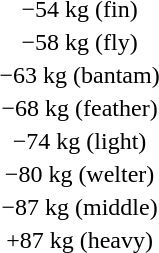<table>
<tr>
<td style="text-align:center">−54 kg (fin)</td>
<td></td>
<td></td>
<td> <br></td>
</tr>
<tr>
<td style="text-align:center">−58 kg (fly)</td>
<td></td>
<td></td>
<td> <br></td>
</tr>
<tr>
<td style="text-align:center">−63 kg (bantam)</td>
<td></td>
<td></td>
<td> <br></td>
</tr>
<tr>
<td style="text-align:center">−68 kg (feather)</td>
<td></td>
<td></td>
<td> <br></td>
</tr>
<tr>
<td style="text-align:center">−74 kg (light)</td>
<td></td>
<td></td>
<td> <br></td>
</tr>
<tr>
<td style="text-align:center">−80 kg (welter)</td>
<td></td>
<td></td>
<td> <br></td>
</tr>
<tr>
<td style="text-align:center">−87 kg (middle)</td>
<td></td>
<td></td>
<td> <br></td>
</tr>
<tr>
<td style="text-align:center">+87 kg (heavy)</td>
<td></td>
<td></td>
<td> <br></td>
</tr>
</table>
